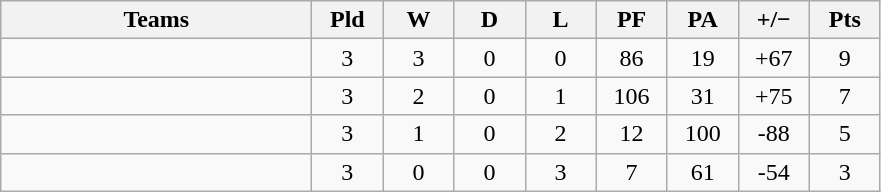<table class="wikitable" style="text-align: center;">
<tr>
<th width="200">Teams</th>
<th width="40">Pld</th>
<th width="40">W</th>
<th width="40">D</th>
<th width="40">L</th>
<th width="40">PF</th>
<th width="40">PA</th>
<th width="40">+/−</th>
<th width="40">Pts</th>
</tr>
<tr>
<td align=left></td>
<td>3</td>
<td>3</td>
<td>0</td>
<td>0</td>
<td>86</td>
<td>19</td>
<td>+67</td>
<td>9</td>
</tr>
<tr>
<td align=left></td>
<td>3</td>
<td>2</td>
<td>0</td>
<td>1</td>
<td>106</td>
<td>31</td>
<td>+75</td>
<td>7</td>
</tr>
<tr>
<td align=left></td>
<td>3</td>
<td>1</td>
<td>0</td>
<td>2</td>
<td>12</td>
<td>100</td>
<td>-88</td>
<td>5</td>
</tr>
<tr>
<td align=left></td>
<td>3</td>
<td>0</td>
<td>0</td>
<td>3</td>
<td>7</td>
<td>61</td>
<td>-54</td>
<td>3</td>
</tr>
</table>
